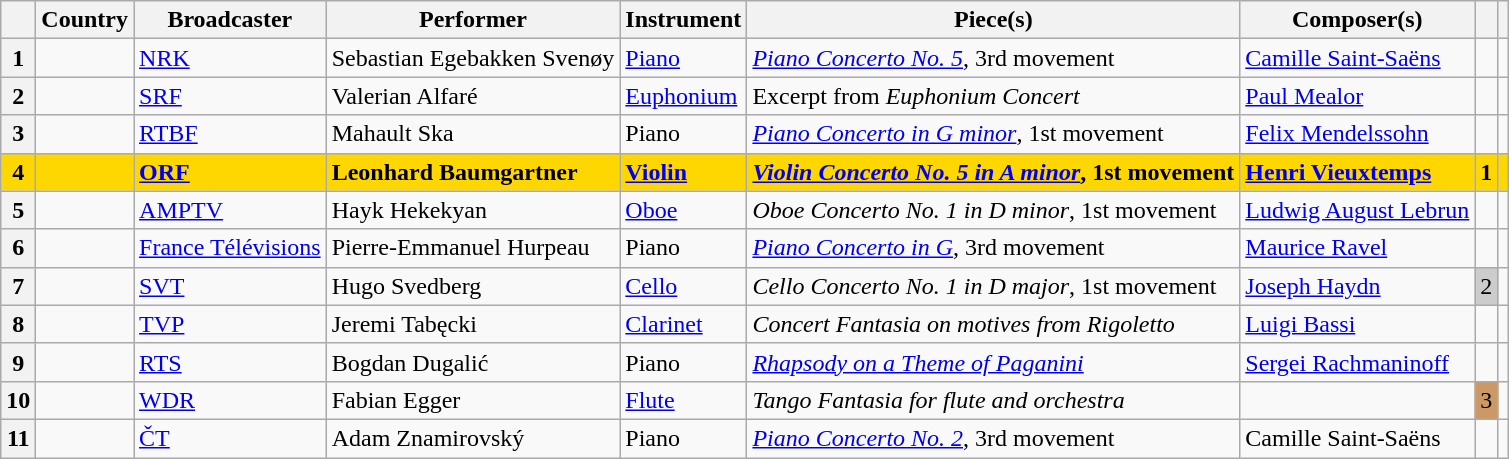<table class="wikitable sortable plainrowheaders">
<tr>
<th scope="col"></th>
<th scope="col">Country</th>
<th scope="col">Broadcaster</th>
<th scope="col">Performer</th>
<th scope="col">Instrument</th>
<th scope="col">Piece(s)</th>
<th scope="col">Composer(s)</th>
<th scope="col"></th>
<th></th>
</tr>
<tr>
<th scope="row" style="text-align:center;">1</th>
<td></td>
<td><a href='#'>NRK</a></td>
<td>Sebastian Egebakken Svenøy</td>
<td><a href='#'>Piano</a></td>
<td><em><a href='#'>Piano Concerto No. 5</a></em>, 3rd movement</td>
<td><a href='#'>Camille Saint-Saëns</a></td>
<td></td>
<td></td>
</tr>
<tr>
<th scope="row" style="text-align:center;">2</th>
<td></td>
<td><a href='#'>SRF</a></td>
<td>Valerian Alfaré</td>
<td><a href='#'>Euphonium</a></td>
<td>Excerpt from <em>Euphonium Concert</em></td>
<td><a href='#'>Paul Mealor</a></td>
<td></td>
<td></td>
</tr>
<tr>
<th scope="row" style="text-align:center;">3</th>
<td></td>
<td><a href='#'>RTBF</a></td>
<td>Mahault Ska</td>
<td>Piano</td>
<td><em><a href='#'>Piano Concerto in G minor</a></em>, 1st movement</td>
<td><a href='#'>Felix Mendelssohn</a></td>
<td></td>
<td></td>
</tr>
<tr style="font-weight:bold; background:gold;">
<th scope="row" style="text-align: center; font-weight: bold; background: gold;">4</th>
<td></td>
<td><a href='#'>ORF</a></td>
<td>Leonhard Baumgartner</td>
<td><a href='#'>Violin</a></td>
<td><em><a href='#'>Violin Concerto No. 5 in A minor</a></em>, 1st movement</td>
<td><a href='#'>Henri Vieuxtemps</a></td>
<td style="text-align:center;">1</td>
<td></td>
</tr>
<tr>
<th scope="row" style="text-align:center;">5</th>
<td></td>
<td><a href='#'>AMPTV</a></td>
<td>Hayk Hekekyan</td>
<td><a href='#'>Oboe</a></td>
<td><em>Oboe Concerto No. 1 in D minor</em>, 1st movement</td>
<td><a href='#'>Ludwig August Lebrun</a></td>
<td></td>
<td></td>
</tr>
<tr>
<th scope="row" style="text-align:center;">6</th>
<td></td>
<td><a href='#'>France Télévisions</a></td>
<td>Pierre-Emmanuel Hurpeau</td>
<td>Piano</td>
<td><em><a href='#'>Piano Concerto in G</a></em>, 3rd movement</td>
<td><a href='#'>Maurice Ravel</a></td>
<td></td>
<td></td>
</tr>
<tr>
<th scope="row" style="text-align: center;">7</th>
<td></td>
<td><a href='#'>SVT</a></td>
<td>Hugo Svedberg</td>
<td><a href='#'>Cello</a></td>
<td><em>Cello Concerto No. 1 in D major</em>, 1st movement</td>
<td><a href='#'>Joseph Haydn</a></td>
<td style="text-align:center; background-color:#CCC;">2</td>
<td></td>
</tr>
<tr>
<th scope="row" style="text-align:center;">8</th>
<td></td>
<td><a href='#'>TVP</a></td>
<td>Jeremi Tabęcki</td>
<td><a href='#'>Clarinet</a></td>
<td><em>Concert Fantasia on motives from Rigoletto</em></td>
<td><a href='#'>Luigi Bassi</a></td>
<td></td>
<td></td>
</tr>
<tr>
<th scope="row" style="text-align:center;">9</th>
<td></td>
<td><a href='#'>RTS</a></td>
<td>Bogdan Dugalić</td>
<td>Piano</td>
<td><em><a href='#'>Rhapsody on a Theme of Paganini</a></em></td>
<td><a href='#'>Sergei Rachmaninoff</a></td>
<td></td>
<td></td>
</tr>
<tr>
<th scope="row" style="text-align: center;">10</th>
<td></td>
<td><a href='#'>WDR</a></td>
<td>Fabian Egger</td>
<td><a href='#'>Flute</a></td>
<td><em>Tango Fantasia for flute and orchestra</em></td>
<td></td>
<td style="text-align:center; background-color:#C96;">3</td>
<td></td>
</tr>
<tr>
<th scope="row" style="text-align:center;">11</th>
<td></td>
<td><a href='#'>ČT</a></td>
<td>Adam Znamirovský</td>
<td>Piano</td>
<td><em><a href='#'>Piano Concerto No. 2</a></em>, 3rd movement</td>
<td>Camille Saint-Saëns</td>
<td></td>
<td></td>
</tr>
</table>
